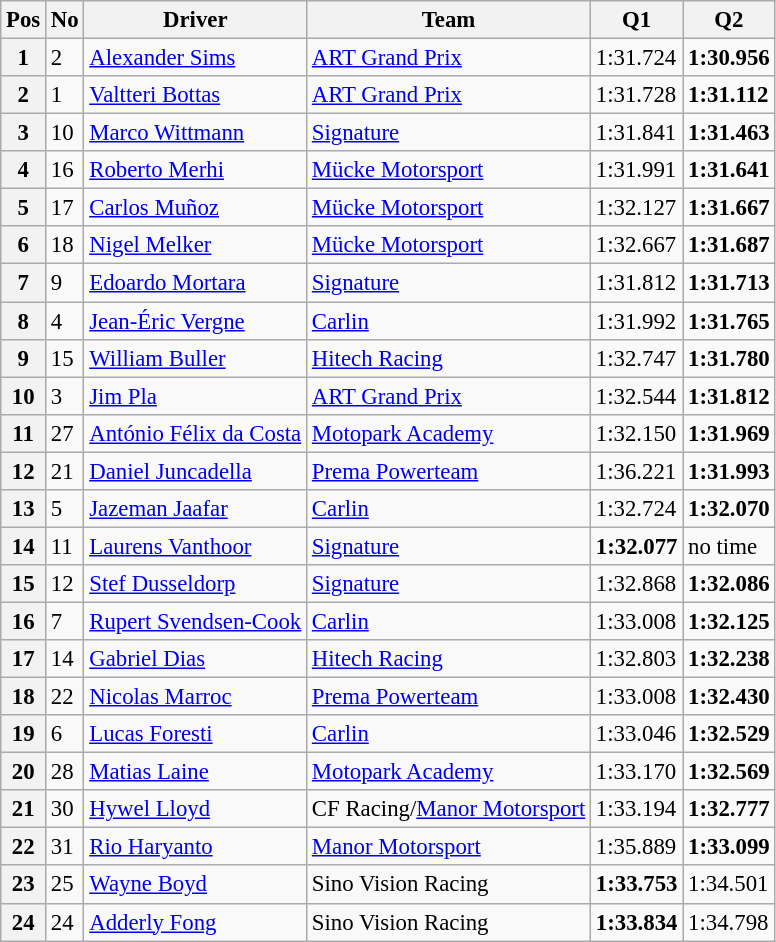<table class="wikitable sortable" style="font-size: 95%;">
<tr>
<th>Pos</th>
<th>No</th>
<th>Driver</th>
<th>Team</th>
<th>Q1</th>
<th>Q2</th>
</tr>
<tr>
<th>1</th>
<td>2</td>
<td> <a href='#'>Alexander Sims</a></td>
<td><a href='#'>ART Grand Prix</a></td>
<td>1:31.724</td>
<td><strong>1:30.956</strong></td>
</tr>
<tr>
<th>2</th>
<td>1</td>
<td> <a href='#'>Valtteri Bottas</a></td>
<td><a href='#'>ART Grand Prix</a></td>
<td>1:31.728</td>
<td><strong>1:31.112</strong></td>
</tr>
<tr>
<th>3</th>
<td>10</td>
<td> <a href='#'>Marco Wittmann</a></td>
<td><a href='#'>Signature</a></td>
<td>1:31.841</td>
<td><strong>1:31.463</strong></td>
</tr>
<tr>
<th>4</th>
<td>16</td>
<td> <a href='#'>Roberto Merhi</a></td>
<td><a href='#'>Mücke Motorsport</a></td>
<td>1:31.991</td>
<td><strong>1:31.641</strong></td>
</tr>
<tr>
<th>5</th>
<td>17</td>
<td> <a href='#'>Carlos Muñoz</a></td>
<td><a href='#'>Mücke Motorsport</a></td>
<td>1:32.127</td>
<td><strong>1:31.667</strong></td>
</tr>
<tr>
<th>6</th>
<td>18</td>
<td> <a href='#'>Nigel Melker</a></td>
<td><a href='#'>Mücke Motorsport</a></td>
<td>1:32.667</td>
<td><strong>1:31.687</strong></td>
</tr>
<tr>
<th>7</th>
<td>9</td>
<td> <a href='#'>Edoardo Mortara</a></td>
<td><a href='#'>Signature</a></td>
<td>1:31.812</td>
<td><strong>1:31.713</strong></td>
</tr>
<tr>
<th>8</th>
<td>4</td>
<td> <a href='#'>Jean-Éric Vergne</a></td>
<td><a href='#'>Carlin</a></td>
<td>1:31.992</td>
<td><strong>1:31.765</strong></td>
</tr>
<tr>
<th>9</th>
<td>15</td>
<td> <a href='#'>William Buller</a></td>
<td><a href='#'>Hitech Racing</a></td>
<td>1:32.747</td>
<td><strong>1:31.780</strong></td>
</tr>
<tr>
<th>10</th>
<td>3</td>
<td> <a href='#'>Jim Pla</a></td>
<td><a href='#'>ART Grand Prix</a></td>
<td>1:32.544</td>
<td><strong>1:31.812</strong></td>
</tr>
<tr>
<th>11</th>
<td>27</td>
<td> <a href='#'>António Félix da Costa</a></td>
<td><a href='#'>Motopark Academy</a></td>
<td>1:32.150</td>
<td><strong>1:31.969</strong></td>
</tr>
<tr>
<th>12</th>
<td>21</td>
<td> <a href='#'>Daniel Juncadella</a></td>
<td><a href='#'>Prema Powerteam</a></td>
<td>1:36.221</td>
<td><strong>1:31.993</strong></td>
</tr>
<tr>
<th>13</th>
<td>5</td>
<td> <a href='#'>Jazeman Jaafar</a></td>
<td><a href='#'>Carlin</a></td>
<td>1:32.724</td>
<td><strong>1:32.070</strong></td>
</tr>
<tr>
<th>14</th>
<td>11</td>
<td> <a href='#'>Laurens Vanthoor</a></td>
<td><a href='#'>Signature</a></td>
<td><strong>1:32.077</strong></td>
<td>no time</td>
</tr>
<tr>
<th>15</th>
<td>12</td>
<td> <a href='#'>Stef Dusseldorp</a></td>
<td><a href='#'>Signature</a></td>
<td>1:32.868</td>
<td><strong>1:32.086</strong></td>
</tr>
<tr>
<th>16</th>
<td>7</td>
<td> <a href='#'>Rupert Svendsen-Cook</a></td>
<td><a href='#'>Carlin</a></td>
<td>1:33.008</td>
<td><strong>1:32.125</strong></td>
</tr>
<tr>
<th>17</th>
<td>14</td>
<td> <a href='#'>Gabriel Dias</a></td>
<td><a href='#'>Hitech Racing</a></td>
<td>1:32.803</td>
<td><strong>1:32.238</strong></td>
</tr>
<tr>
<th>18</th>
<td>22</td>
<td> <a href='#'>Nicolas Marroc</a></td>
<td><a href='#'>Prema Powerteam</a></td>
<td>1:33.008</td>
<td><strong>1:32.430</strong></td>
</tr>
<tr>
<th>19</th>
<td>6</td>
<td> <a href='#'>Lucas Foresti</a></td>
<td><a href='#'>Carlin</a></td>
<td>1:33.046</td>
<td><strong>1:32.529</strong></td>
</tr>
<tr>
<th>20</th>
<td>28</td>
<td> <a href='#'>Matias Laine</a></td>
<td><a href='#'>Motopark Academy</a></td>
<td>1:33.170</td>
<td><strong>1:32.569</strong></td>
</tr>
<tr>
<th>21</th>
<td>30</td>
<td> <a href='#'>Hywel Lloyd</a></td>
<td>CF Racing/<a href='#'>Manor Motorsport</a></td>
<td>1:33.194</td>
<td><strong>1:32.777</strong></td>
</tr>
<tr>
<th>22</th>
<td>31</td>
<td> <a href='#'>Rio Haryanto</a></td>
<td><a href='#'>Manor Motorsport</a></td>
<td>1:35.889</td>
<td><strong>1:33.099</strong></td>
</tr>
<tr>
<th>23</th>
<td>25</td>
<td> <a href='#'>Wayne Boyd</a></td>
<td>Sino Vision Racing</td>
<td><strong>1:33.753</strong></td>
<td>1:34.501</td>
</tr>
<tr>
<th>24</th>
<td>24</td>
<td> <a href='#'>Adderly Fong</a></td>
<td>Sino Vision Racing</td>
<td><strong>1:33.834</strong></td>
<td>1:34.798</td>
</tr>
</table>
